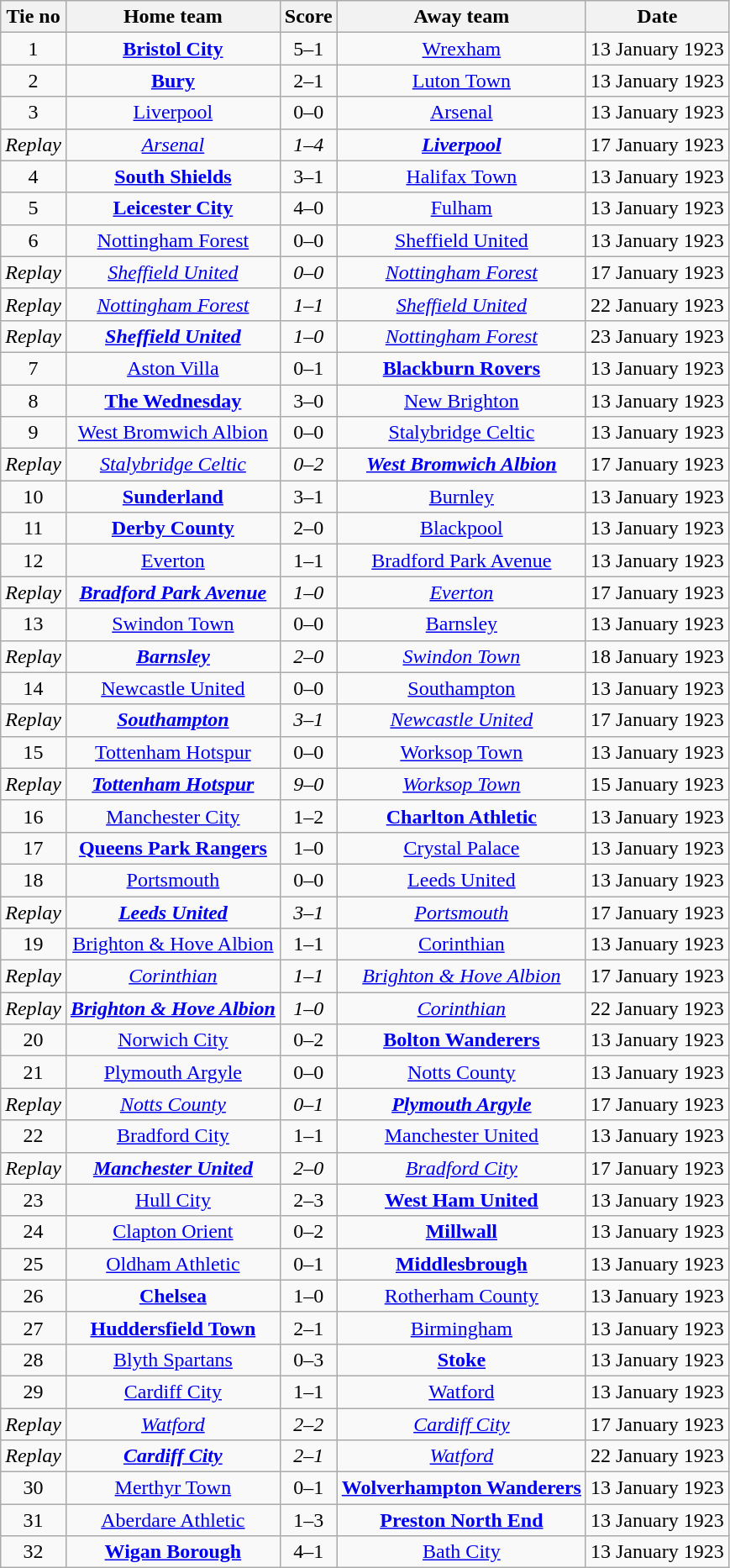<table class="wikitable" style="text-align: center">
<tr>
<th>Tie no</th>
<th>Home team</th>
<th>Score</th>
<th>Away team</th>
<th>Date</th>
</tr>
<tr>
<td>1</td>
<td><strong><a href='#'>Bristol City</a></strong></td>
<td>5–1</td>
<td><a href='#'>Wrexham</a></td>
<td>13 January 1923</td>
</tr>
<tr>
<td>2</td>
<td><strong><a href='#'>Bury</a></strong></td>
<td>2–1</td>
<td><a href='#'>Luton Town</a></td>
<td>13 January 1923</td>
</tr>
<tr>
<td>3</td>
<td><a href='#'>Liverpool</a></td>
<td>0–0</td>
<td><a href='#'>Arsenal</a></td>
<td>13 January 1923</td>
</tr>
<tr>
<td><em>Replay</em></td>
<td><em><a href='#'>Arsenal</a></em></td>
<td><em>1–4</em></td>
<td><strong><em><a href='#'>Liverpool</a></em></strong></td>
<td>17 January 1923</td>
</tr>
<tr>
<td>4</td>
<td><strong><a href='#'>South Shields</a></strong></td>
<td>3–1</td>
<td><a href='#'>Halifax Town</a></td>
<td>13 January 1923</td>
</tr>
<tr>
<td>5</td>
<td><strong><a href='#'>Leicester City</a></strong></td>
<td>4–0</td>
<td><a href='#'>Fulham</a></td>
<td>13 January 1923</td>
</tr>
<tr>
<td>6</td>
<td><a href='#'>Nottingham Forest</a></td>
<td>0–0</td>
<td><a href='#'>Sheffield United</a></td>
<td>13 January 1923</td>
</tr>
<tr>
<td><em>Replay</em></td>
<td><em><a href='#'>Sheffield United</a></em></td>
<td><em>0–0</em></td>
<td><em><a href='#'>Nottingham Forest</a></em></td>
<td>17 January 1923</td>
</tr>
<tr>
<td><em>Replay</em></td>
<td><em><a href='#'>Nottingham Forest</a></em></td>
<td><em>1–1</em></td>
<td><em><a href='#'>Sheffield United</a></em></td>
<td>22 January 1923</td>
</tr>
<tr>
<td><em>Replay</em></td>
<td><strong><em><a href='#'>Sheffield United</a></em></strong></td>
<td><em>1–0</em></td>
<td><em><a href='#'>Nottingham Forest</a></em></td>
<td>23 January 1923</td>
</tr>
<tr>
<td>7</td>
<td><a href='#'>Aston Villa</a></td>
<td>0–1</td>
<td><strong><a href='#'>Blackburn Rovers</a></strong></td>
<td>13 January 1923</td>
</tr>
<tr>
<td>8</td>
<td><strong><a href='#'>The Wednesday</a></strong></td>
<td>3–0</td>
<td><a href='#'>New Brighton</a></td>
<td>13 January 1923</td>
</tr>
<tr>
<td>9</td>
<td><a href='#'>West Bromwich Albion</a></td>
<td>0–0</td>
<td><a href='#'>Stalybridge Celtic</a></td>
<td>13 January 1923</td>
</tr>
<tr>
<td><em>Replay</em></td>
<td><em><a href='#'>Stalybridge Celtic</a></em></td>
<td><em>0–2</em></td>
<td><strong><em><a href='#'>West Bromwich Albion</a></em></strong></td>
<td>17 January 1923</td>
</tr>
<tr>
<td>10</td>
<td><strong><a href='#'>Sunderland</a></strong></td>
<td>3–1</td>
<td><a href='#'>Burnley</a></td>
<td>13 January 1923</td>
</tr>
<tr>
<td>11</td>
<td><strong><a href='#'>Derby County</a></strong></td>
<td>2–0</td>
<td><a href='#'>Blackpool</a></td>
<td>13 January 1923</td>
</tr>
<tr>
<td>12</td>
<td><a href='#'>Everton</a></td>
<td>1–1</td>
<td><a href='#'>Bradford Park Avenue</a></td>
<td>13 January 1923</td>
</tr>
<tr>
<td><em>Replay</em></td>
<td><strong><em><a href='#'>Bradford Park Avenue</a></em></strong></td>
<td><em>1–0</em></td>
<td><em><a href='#'>Everton</a></em></td>
<td>17 January 1923</td>
</tr>
<tr>
<td>13</td>
<td><a href='#'>Swindon Town</a></td>
<td>0–0</td>
<td><a href='#'>Barnsley</a></td>
<td>13 January 1923</td>
</tr>
<tr>
<td><em>Replay</em></td>
<td><strong><em><a href='#'>Barnsley</a></em></strong></td>
<td><em>2–0</em></td>
<td><em><a href='#'>Swindon Town</a></em></td>
<td>18 January 1923</td>
</tr>
<tr>
<td>14</td>
<td><a href='#'>Newcastle United</a></td>
<td>0–0</td>
<td><a href='#'>Southampton</a></td>
<td>13 January 1923</td>
</tr>
<tr>
<td><em>Replay</em></td>
<td><strong><em><a href='#'>Southampton</a></em></strong></td>
<td><em>3–1</em></td>
<td><em><a href='#'>Newcastle United</a></em></td>
<td>17 January 1923</td>
</tr>
<tr>
<td>15</td>
<td><a href='#'>Tottenham Hotspur</a></td>
<td>0–0</td>
<td><a href='#'>Worksop Town</a></td>
<td>13 January 1923</td>
</tr>
<tr>
<td><em>Replay</em></td>
<td><strong><em><a href='#'>Tottenham Hotspur</a></em></strong></td>
<td><em>9–0</em></td>
<td><em><a href='#'>Worksop Town</a></em></td>
<td>15 January 1923</td>
</tr>
<tr>
<td>16</td>
<td><a href='#'>Manchester City</a></td>
<td>1–2</td>
<td><strong><a href='#'>Charlton Athletic</a></strong></td>
<td>13 January 1923</td>
</tr>
<tr>
<td>17</td>
<td><strong><a href='#'>Queens Park Rangers</a></strong></td>
<td>1–0</td>
<td><a href='#'>Crystal Palace</a></td>
<td>13 January 1923</td>
</tr>
<tr>
<td>18</td>
<td><a href='#'>Portsmouth</a></td>
<td>0–0</td>
<td><a href='#'>Leeds United</a></td>
<td>13 January 1923</td>
</tr>
<tr>
<td><em>Replay</em></td>
<td><strong><em><a href='#'>Leeds United</a></em></strong></td>
<td><em>3–1</em></td>
<td><em><a href='#'>Portsmouth</a></em></td>
<td>17 January 1923</td>
</tr>
<tr>
<td>19</td>
<td><a href='#'>Brighton & Hove Albion</a></td>
<td>1–1</td>
<td><a href='#'>Corinthian</a></td>
<td>13 January 1923</td>
</tr>
<tr>
<td><em>Replay</em></td>
<td><em><a href='#'>Corinthian</a></em></td>
<td><em>1–1</em></td>
<td><em><a href='#'>Brighton & Hove Albion</a></em></td>
<td>17 January 1923</td>
</tr>
<tr>
<td><em>Replay</em></td>
<td><strong><em><a href='#'>Brighton & Hove Albion</a></em></strong></td>
<td><em>1–0</em></td>
<td><em><a href='#'>Corinthian</a></em></td>
<td>22 January 1923</td>
</tr>
<tr>
<td>20</td>
<td><a href='#'>Norwich City</a></td>
<td>0–2</td>
<td><strong><a href='#'>Bolton Wanderers</a></strong></td>
<td>13 January 1923</td>
</tr>
<tr>
<td>21</td>
<td><a href='#'>Plymouth Argyle</a></td>
<td>0–0</td>
<td><a href='#'>Notts County</a></td>
<td>13 January 1923</td>
</tr>
<tr>
<td><em>Replay</em></td>
<td><em><a href='#'>Notts County</a></em></td>
<td><em>0–1</em></td>
<td><strong><em><a href='#'>Plymouth Argyle</a></em></strong></td>
<td>17 January 1923</td>
</tr>
<tr>
<td>22</td>
<td><a href='#'>Bradford City</a></td>
<td>1–1</td>
<td><a href='#'>Manchester United</a></td>
<td>13 January 1923</td>
</tr>
<tr>
<td><em>Replay</em></td>
<td><strong><em><a href='#'>Manchester United</a></em></strong></td>
<td><em>2–0</em></td>
<td><em><a href='#'>Bradford City</a></em></td>
<td>17 January 1923</td>
</tr>
<tr>
<td>23</td>
<td><a href='#'>Hull City</a></td>
<td>2–3</td>
<td><strong><a href='#'>West Ham United</a></strong></td>
<td>13 January 1923</td>
</tr>
<tr>
<td>24</td>
<td><a href='#'>Clapton Orient</a></td>
<td>0–2</td>
<td><strong><a href='#'>Millwall</a></strong></td>
<td>13 January 1923</td>
</tr>
<tr>
<td>25</td>
<td><a href='#'>Oldham Athletic</a></td>
<td>0–1</td>
<td><strong><a href='#'>Middlesbrough</a></strong></td>
<td>13 January 1923</td>
</tr>
<tr>
<td>26</td>
<td><strong><a href='#'>Chelsea</a></strong></td>
<td>1–0</td>
<td><a href='#'>Rotherham County</a></td>
<td>13 January 1923</td>
</tr>
<tr>
<td>27</td>
<td><strong><a href='#'>Huddersfield Town</a></strong></td>
<td>2–1</td>
<td><a href='#'>Birmingham</a></td>
<td>13 January 1923</td>
</tr>
<tr>
<td>28</td>
<td><a href='#'>Blyth Spartans</a></td>
<td>0–3</td>
<td><strong><a href='#'>Stoke</a></strong></td>
<td>13 January 1923</td>
</tr>
<tr>
<td>29</td>
<td><a href='#'>Cardiff City</a></td>
<td>1–1</td>
<td><a href='#'>Watford</a></td>
<td>13 January 1923</td>
</tr>
<tr>
<td><em>Replay</em></td>
<td><em><a href='#'>Watford</a></em></td>
<td><em>2–2</em></td>
<td><em><a href='#'>Cardiff City</a></em></td>
<td>17 January 1923</td>
</tr>
<tr>
<td><em>Replay</em></td>
<td><strong><em><a href='#'>Cardiff City</a></em></strong></td>
<td><em>2–1</em></td>
<td><em><a href='#'>Watford</a></em></td>
<td>22 January 1923</td>
</tr>
<tr>
<td>30</td>
<td><a href='#'>Merthyr Town</a></td>
<td>0–1</td>
<td><strong><a href='#'>Wolverhampton Wanderers</a></strong></td>
<td>13 January 1923</td>
</tr>
<tr>
<td>31</td>
<td><a href='#'>Aberdare Athletic</a></td>
<td>1–3</td>
<td><strong><a href='#'>Preston North End</a></strong></td>
<td>13 January 1923</td>
</tr>
<tr>
<td>32</td>
<td><strong><a href='#'>Wigan Borough</a></strong></td>
<td>4–1</td>
<td><a href='#'>Bath City</a></td>
<td>13 January 1923</td>
</tr>
</table>
